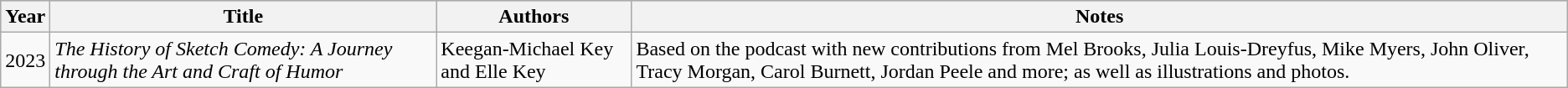<table class="wikitable sortable">
<tr style="background:#b0c4de; text-align:center;">
<th>Year</th>
<th>Title</th>
<th>Authors</th>
<th>Notes</th>
</tr>
<tr>
<td>2023</td>
<td><em>The History of Sketch Comedy: A Journey through the Art and Craft of Humor</em></td>
<td>Keegan-Michael Key and Elle Key</td>
<td>Based on the podcast with new contributions from Mel Brooks, Julia Louis-Dreyfus, Mike Myers, John Oliver, Tracy Morgan, Carol Burnett, Jordan Peele and more; as well as illustrations and photos.</td>
</tr>
</table>
